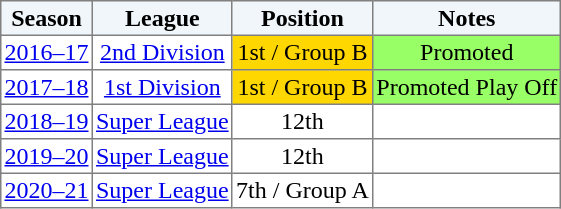<table border="1" cellpadding="2" style="border-collapse:collapse; text-align:center; font-size:normal;">
<tr style="background:#f0f6fa;">
<th>Season</th>
<th>League</th>
<th>Position</th>
<th>Notes</th>
</tr>
<tr>
<td><a href='#'>2016–17</a></td>
<td><a href='#'>2nd Division</a></td>
<td bgcolor=gold>1st / Group B</td>
<td bgcolor=99FF66>Promoted</td>
</tr>
<tr>
<td><a href='#'>2017–18</a></td>
<td><a href='#'>1st Division</a></td>
<td bgcolor=gold>1st / Group B</td>
<td bgcolor=99FF66>Promoted Play Off </td>
</tr>
<tr>
<td><a href='#'>2018–19</a></td>
<td><a href='#'>Super League</a></td>
<td>12th</td>
<td></td>
</tr>
<tr>
<td><a href='#'>2019–20</a></td>
<td><a href='#'>Super League</a></td>
<td>12th</td>
<td></td>
</tr>
<tr>
<td><a href='#'>2020–21</a></td>
<td><a href='#'>Super League</a></td>
<td>7th / Group A</td>
<td></td>
</tr>
</table>
